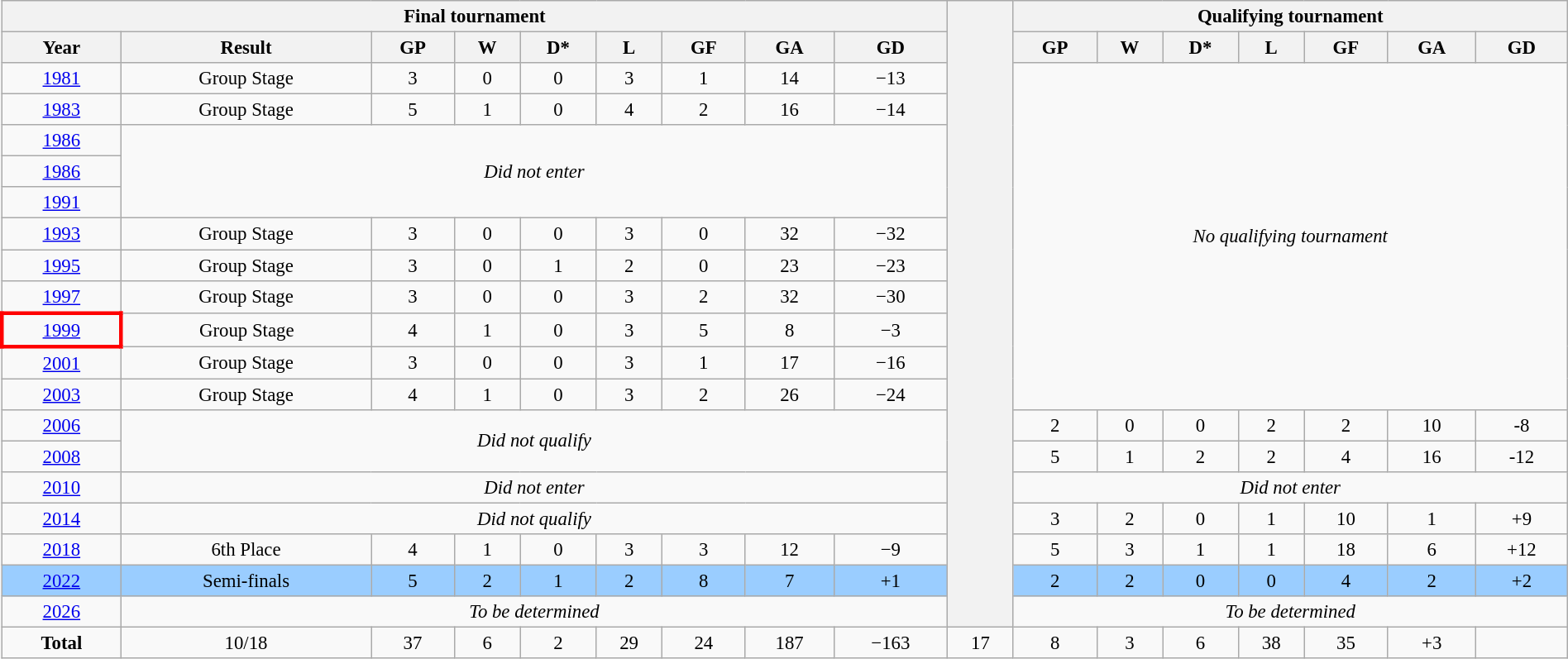<table class="wikitable" style="text-align: center; font-size:95%;" width=100%>
<tr>
<th colspan=9>Final tournament</th>
<th rowspan=20></th>
<th colspan=7>Qualifying tournament</th>
</tr>
<tr>
<th>Year</th>
<th>Result</th>
<th>GP</th>
<th>W</th>
<th>D*</th>
<th>L</th>
<th>GF</th>
<th>GA</th>
<th>GD<br></th>
<th>GP</th>
<th>W</th>
<th>D*</th>
<th>L</th>
<th>GF</th>
<th>GA</th>
<th>GD</th>
</tr>
<tr>
<td> <a href='#'>1981</a></td>
<td>Group Stage</td>
<td>3</td>
<td>0</td>
<td>0</td>
<td>3</td>
<td>1</td>
<td>14</td>
<td>−13</td>
<td rowspan=11 colspan=7><em>No qualifying tournament</em></td>
</tr>
<tr>
<td> <a href='#'>1983</a></td>
<td>Group Stage</td>
<td>5</td>
<td>1</td>
<td>0</td>
<td>4</td>
<td>2</td>
<td>16</td>
<td>−14</td>
</tr>
<tr>
<td> <a href='#'>1986</a></td>
<td rowspan=3 colspan=8><em>Did not enter</em></td>
</tr>
<tr>
<td> <a href='#'>1986</a></td>
</tr>
<tr>
<td> <a href='#'>1991</a></td>
</tr>
<tr>
<td> <a href='#'>1993</a></td>
<td>Group Stage</td>
<td>3</td>
<td>0</td>
<td>0</td>
<td>3</td>
<td>0</td>
<td>32</td>
<td>−32</td>
</tr>
<tr>
<td> <a href='#'>1995</a></td>
<td>Group Stage</td>
<td>3</td>
<td>0</td>
<td>1</td>
<td>2</td>
<td>0</td>
<td>23</td>
<td>−23</td>
</tr>
<tr>
<td> <a href='#'>1997</a></td>
<td>Group Stage</td>
<td>3</td>
<td>0</td>
<td>0</td>
<td>3</td>
<td>2</td>
<td>32</td>
<td>−30</td>
</tr>
<tr>
<td style="border: 3px solid red"> <a href='#'>1999</a></td>
<td>Group Stage</td>
<td>4</td>
<td>1</td>
<td>0</td>
<td>3</td>
<td>5</td>
<td>8</td>
<td>−3</td>
</tr>
<tr>
<td> <a href='#'>2001</a></td>
<td>Group Stage</td>
<td>3</td>
<td>0</td>
<td>0</td>
<td>3</td>
<td>1</td>
<td>17</td>
<td>−16</td>
</tr>
<tr>
<td> <a href='#'>2003</a></td>
<td>Group Stage</td>
<td>4</td>
<td>1</td>
<td>0</td>
<td>3</td>
<td>2</td>
<td>26</td>
<td>−24</td>
</tr>
<tr>
<td> <a href='#'>2006</a></td>
<td rowspan=2 colspan=8><em>Did not qualify</em></td>
<td>2</td>
<td>0</td>
<td>0</td>
<td>2</td>
<td>2</td>
<td>10</td>
<td>-8</td>
</tr>
<tr>
<td> <a href='#'>2008</a></td>
<td>5</td>
<td>1</td>
<td>2</td>
<td>2</td>
<td>4</td>
<td>16</td>
<td>-12</td>
</tr>
<tr>
<td> <a href='#'>2010</a></td>
<td colspan=8><em>Did not enter</em></td>
<td colspan=7><em>Did not enter</em></td>
</tr>
<tr>
<td> <a href='#'>2014</a></td>
<td colspan=8><em>Did not qualify</em></td>
<td>3</td>
<td>2</td>
<td>0</td>
<td>1</td>
<td>10</td>
<td>1</td>
<td>+9</td>
</tr>
<tr>
<td> <a href='#'>2018</a></td>
<td>6th Place</td>
<td>4</td>
<td>1</td>
<td>0</td>
<td>3</td>
<td>3</td>
<td>12</td>
<td>−9</td>
<td>5</td>
<td>3</td>
<td>1</td>
<td>1</td>
<td>18</td>
<td>6</td>
<td>+12</td>
</tr>
<tr style="background:#9acdff;">
<td> <a href='#'>2022</a></td>
<td>Semi-finals</td>
<td>5</td>
<td>2</td>
<td>1</td>
<td>2</td>
<td>8</td>
<td>7</td>
<td>+1</td>
<td>2</td>
<td>2</td>
<td>0</td>
<td>0</td>
<td>4</td>
<td>2</td>
<td>+2</td>
</tr>
<tr>
<td> <a href='#'>2026</a></td>
<td colspan=8><em>To be determined</em></td>
<td colspan=7><em>To be determined</em></td>
</tr>
<tr>
<td><strong>Total</strong></td>
<td>10/18</td>
<td>37</td>
<td>6</td>
<td>2</td>
<td>29</td>
<td>24</td>
<td>187</td>
<td>−163</td>
<td>17</td>
<td>8</td>
<td>3</td>
<td>6</td>
<td>38</td>
<td>35</td>
<td>+3</td>
</tr>
</table>
